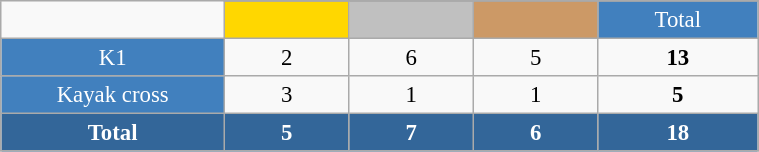<table class="wikitable"  style="font-size:95%; text-align:center; border:gray solid 1px; width:40%;">
<tr>
<td rowspan="2" style="width:3%;"></td>
</tr>
<tr>
<td style="width:2%;" bgcolor=gold></td>
<td style="width:2%;" bgcolor=silver></td>
<td style="width:2%;" bgcolor=cc9966></td>
<td style="width:2%; background-color:#4180be; color:white;">Total</td>
</tr>
<tr>
<td style="background-color:#4180be; color:white;">K1</td>
<td>2</td>
<td>6</td>
<td>5</td>
<td><strong>13</strong></td>
</tr>
<tr>
<td style="background-color:#4180be; color:white;">Kayak cross</td>
<td>3</td>
<td>1</td>
<td>1</td>
<td><strong>5</strong></td>
</tr>
<tr style="background:#369; color:white;">
<td><strong>Total</strong></td>
<td><strong>5</strong></td>
<td><strong>7</strong></td>
<td><strong>6</strong></td>
<td><strong>18</strong></td>
</tr>
</table>
